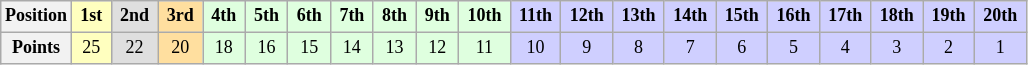<table class="wikitable" style="font-size: 75%; text-align:center">
<tr>
<th>Position</th>
<th style="background-color:#ffffbf"> 1st </th>
<th style="background-color:#dfdfdf"> 2nd </th>
<th style="background-color:#ffdf9f"> 3rd </th>
<th style="background-color:#dfffdf"> 4th </th>
<th style="background-color:#dfffdf"> 5th </th>
<th style="background-color:#dfffdf"> 6th </th>
<th style="background-color:#dfffdf"> 7th </th>
<th style="background-color:#dfffdf"> 8th </th>
<th style="background-color:#dfffdf"> 9th </th>
<th style="background-color:#dfffdf"> 10th </th>
<th style="background-color:#CFCFFF"> 11th </th>
<th style="background-color:#CFCFFF"> 12th </th>
<th style="background-color:#CFCFFF"> 13th </th>
<th style="background-color:#CFCFFF"> 14th </th>
<th style="background-color:#CFCFFF"> 15th </th>
<th style="background-color:#CFCFFF"> 16th </th>
<th style="background-color:#CFCFFF"> 17th </th>
<th style="background-color:#CFCFFF"> 18th </th>
<th style="background-color:#CFCFFF"> 19th </th>
<th style="background-color:#CFCFFF"> 20th </th>
</tr>
<tr>
<th>Points</th>
<td style="background-color:#ffffbf">25</td>
<td style="background-color:#dfdfdf">22</td>
<td style="background-color:#ffdf9f">20</td>
<td style="background-color:#dfffdf">18</td>
<td style="background-color:#dfffdf">16</td>
<td style="background-color:#dfffdf">15</td>
<td style="background-color:#dfffdf">14</td>
<td style="background-color:#dfffdf">13</td>
<td style="background-color:#dfffdf">12</td>
<td style="background-color:#dfffdf">11</td>
<td style="background-color:#CFCFFF">10</td>
<td style="background-color:#CFCFFF">9</td>
<td style="background-color:#CFCFFF">8</td>
<td style="background-color:#CFCFFF">7</td>
<td style="background-color:#CFCFFF">6</td>
<td style="background-color:#CFCFFF">5</td>
<td style="background-color:#CFCFFF">4</td>
<td style="background-color:#CFCFFF">3</td>
<td style="background-color:#CFCFFF">2</td>
<td style="background-color:#CFCFFF">1</td>
</tr>
</table>
